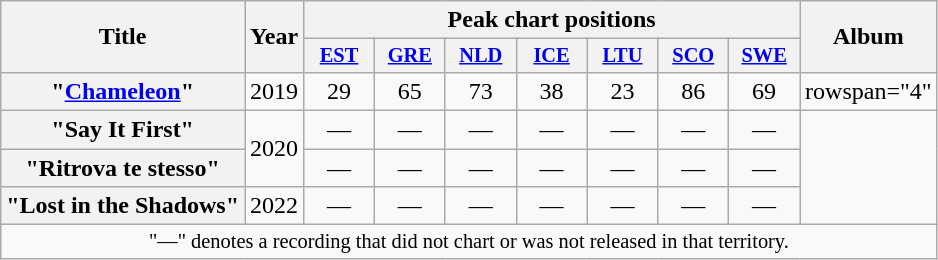<table class="wikitable plainrowheaders" style="text-align:center;">
<tr>
<th scope="col" rowspan="2">Title</th>
<th scope="col" rowspan="2">Year</th>
<th scope="col" colspan="7">Peak chart positions</th>
<th scope="col" rowspan="2">Album</th>
</tr>
<tr>
<th scope="col" style="width:3em;font-size:85%;"><a href='#'>EST</a><br></th>
<th scope="col" style="width:3em;font-size:85%;"><a href='#'>GRE</a><br></th>
<th scope="col" style="width:3em;font-size:85%;"><a href='#'>NLD</a><br></th>
<th scope="col" style="width:3em;font-size:85%;"><a href='#'>ICE</a><br></th>
<th scope="col" style="width:3em;font-size:85%;"><a href='#'>LTU</a><br></th>
<th scope="col" style="width:3em;font-size:85%;"><a href='#'>SCO</a><br></th>
<th scope="col" style="width:3em;font-size:85%;"><a href='#'>SWE</a><br></th>
</tr>
<tr>
<th scope="row">"<a href='#'>Chameleon</a>"</th>
<td>2019</td>
<td>29</td>
<td>65</td>
<td>73</td>
<td>38</td>
<td>23</td>
<td>86</td>
<td>69</td>
<td>rowspan="4" </td>
</tr>
<tr>
<th scope="row">"Say It First"</th>
<td rowspan="2">2020</td>
<td>—</td>
<td>—</td>
<td>—</td>
<td>—</td>
<td>—</td>
<td>—</td>
<td>—</td>
</tr>
<tr>
<th scope="row">"Ritrova te stesso"</th>
<td>—</td>
<td>—</td>
<td>—</td>
<td>—</td>
<td>—</td>
<td>—</td>
<td>—</td>
</tr>
<tr>
<th scope="row">"Lost in the Shadows"</th>
<td>2022</td>
<td>—</td>
<td>—</td>
<td>—</td>
<td>—</td>
<td>—</td>
<td>—</td>
<td>—</td>
</tr>
<tr>
<td colspan="10" style="font-size:85%">"—" denotes a recording that did not chart or was not released in that territory.</td>
</tr>
</table>
